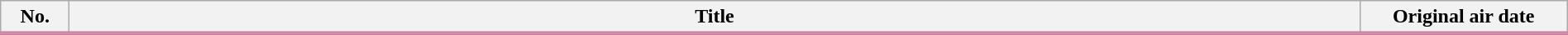<table class="wikitable" style="width:100%; margin:auto; background:#FFF;">
<tr style="border-bottom: 3px solid #E171A3;">
<th style="width:3em;">No.</th>
<th>Title</th>
<th style="width:10em;">Original air date</th>
</tr>
<tr>
</tr>
</table>
